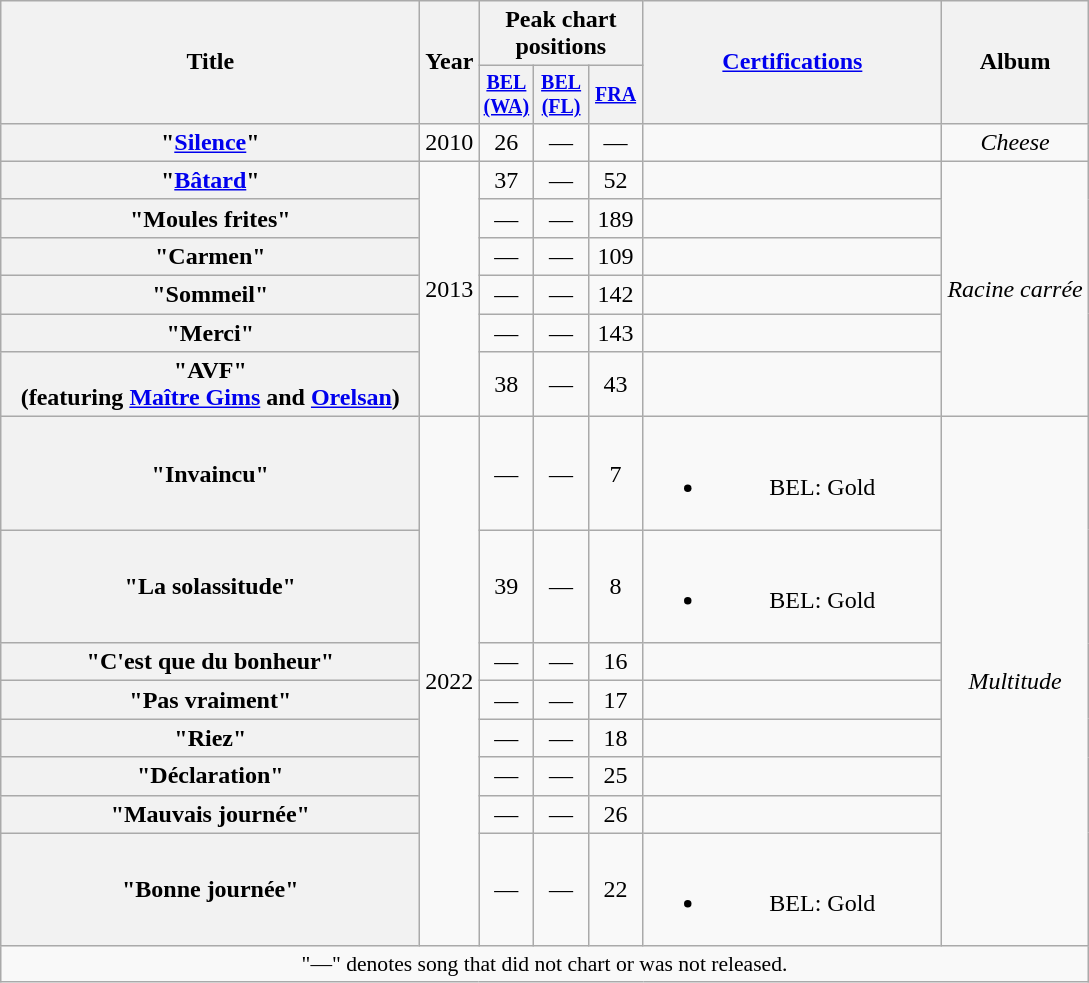<table class="wikitable plainrowheaders" style="text-align:center;">
<tr>
<th scope="col" rowspan="2" style="width:17em;">Title</th>
<th scope="col" rowspan="2">Year</th>
<th scope="col" colspan="3">Peak chart positions</th>
<th scope="col" rowspan="2" style="width:12em;"><a href='#'>Certifications</a></th>
<th scope="col" rowspan="2">Album</th>
</tr>
<tr style="font-size:smaller;">
<th width="30"><a href='#'>BEL<br>(WA)</a><br></th>
<th width="30"><a href='#'>BEL<br>(FL)</a><br></th>
<th width="30"><a href='#'>FRA</a><br></th>
</tr>
<tr>
<th scope="row">"<a href='#'>Silence</a>"</th>
<td>2010</td>
<td>26</td>
<td>—</td>
<td>—</td>
<td></td>
<td><em>Cheese</em></td>
</tr>
<tr>
<th scope="row">"<a href='#'>Bâtard</a>"</th>
<td rowspan="6">2013</td>
<td>37</td>
<td>—</td>
<td>52</td>
<td></td>
<td rowspan="6"><em>Racine carrée</em></td>
</tr>
<tr>
<th scope="row">"Moules frites"</th>
<td>—</td>
<td>—</td>
<td>189</td>
<td></td>
</tr>
<tr>
<th scope="row">"Carmen"</th>
<td>—</td>
<td>—</td>
<td>109</td>
<td></td>
</tr>
<tr>
<th scope="row">"Sommeil"</th>
<td>—</td>
<td>—</td>
<td>142</td>
<td></td>
</tr>
<tr>
<th scope="row">"Merci"</th>
<td>—</td>
<td>—</td>
<td>143</td>
<td></td>
</tr>
<tr>
<th scope="row">"AVF" <br><span>(featuring <a href='#'>Maître Gims</a> and <a href='#'>Orelsan</a>)</span></th>
<td>38</td>
<td>—</td>
<td>43</td>
<td></td>
</tr>
<tr>
<th scope="row">"Invaincu"</th>
<td rowspan="8">2022</td>
<td>—</td>
<td>—</td>
<td>7</td>
<td><br><ul><li>BEL: Gold</li></ul></td>
<td rowspan="8"><em>Multitude</em></td>
</tr>
<tr>
<th scope="row">"La solassitude"</th>
<td>39</td>
<td>—</td>
<td>8</td>
<td><br><ul><li>BEL: Gold</li></ul></td>
</tr>
<tr>
<th scope="row">"C'est que du bonheur"</th>
<td>—</td>
<td>—</td>
<td>16</td>
<td></td>
</tr>
<tr>
<th scope="row">"Pas vraiment"</th>
<td>—</td>
<td>—</td>
<td>17</td>
<td></td>
</tr>
<tr>
<th scope="row">"Riez"</th>
<td>—</td>
<td>—</td>
<td>18</td>
<td></td>
</tr>
<tr>
<th scope="row">"Déclaration"</th>
<td>—</td>
<td>—</td>
<td>25</td>
<td></td>
</tr>
<tr>
<th scope="row">"Mauvais journée"</th>
<td>—</td>
<td>—</td>
<td>26</td>
<td></td>
</tr>
<tr>
<th scope="row">"Bonne journée"</th>
<td>—</td>
<td>—</td>
<td>22</td>
<td><br><ul><li>BEL: Gold</li></ul></td>
</tr>
<tr>
<td colspan="7" style="font-size:90%">"—" denotes song that did not chart or was not released.</td>
</tr>
</table>
